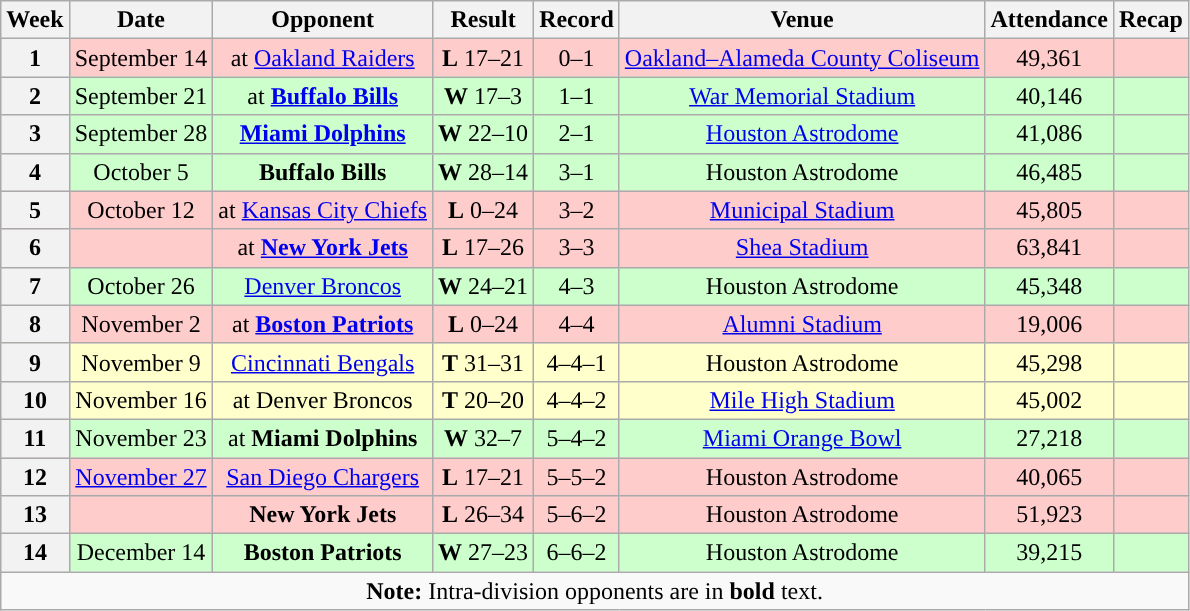<table class="wikitable" style="text-align:center">
<tr>
<th>Week</th>
<th>Date</th>
<th>Opponent</th>
<th>Result</th>
<th>Record</th>
<th>Venue</th>
<th>Attendance</th>
<th>Recap</th>
</tr>
<tr style="background: #fcc;">
<th>1</th>
<td>September 14</td>
<td>at <a href='#'>Oakland Raiders</a></td>
<td><strong>L</strong> 17–21</td>
<td>0–1</td>
<td><a href='#'>Oakland–Alameda County Coliseum</a></td>
<td>49,361</td>
<td></td>
</tr>
<tr style="background: #cfc;">
<th>2</th>
<td>September 21</td>
<td>at <strong><a href='#'>Buffalo Bills</a></strong></td>
<td><strong>W</strong> 17–3</td>
<td>1–1</td>
<td><a href='#'>War Memorial Stadium</a></td>
<td>40,146</td>
<td></td>
</tr>
<tr style="background: #cfc;">
<th>3</th>
<td>September 28</td>
<td><strong><a href='#'>Miami Dolphins</a></strong></td>
<td><strong>W</strong> 22–10</td>
<td>2–1</td>
<td><a href='#'>Houston Astrodome</a></td>
<td>41,086</td>
<td></td>
</tr>
<tr style="background: #cfc;">
<th>4</th>
<td>October 5</td>
<td><strong>Buffalo Bills</strong></td>
<td><strong>W</strong> 28–14</td>
<td>3–1</td>
<td>Houston Astrodome</td>
<td>46,485</td>
<td></td>
</tr>
<tr style="background: #fcc;">
<th>5</th>
<td>October 12</td>
<td>at <a href='#'>Kansas City Chiefs</a></td>
<td><strong>L</strong> 0–24</td>
<td>3–2</td>
<td><a href='#'>Municipal Stadium</a></td>
<td>45,805</td>
<td></td>
</tr>
<tr style="background: #fcc;">
<th>6</th>
<td></td>
<td>at <strong><a href='#'>New York Jets</a></strong></td>
<td><strong>L</strong> 17–26</td>
<td>3–3</td>
<td><a href='#'>Shea Stadium</a></td>
<td>63,841</td>
<td></td>
</tr>
<tr style="background: #cfc;">
<th>7</th>
<td>October 26</td>
<td><a href='#'>Denver Broncos</a></td>
<td><strong>W</strong> 24–21</td>
<td>4–3</td>
<td>Houston Astrodome</td>
<td>45,348</td>
<td></td>
</tr>
<tr style="background: #fcc;">
<th>8</th>
<td>November 2</td>
<td>at <strong><a href='#'>Boston Patriots</a></strong></td>
<td><strong>L</strong> 0–24</td>
<td>4–4</td>
<td><a href='#'>Alumni Stadium</a></td>
<td>19,006</td>
<td></td>
</tr>
<tr style="background: #ffc;">
<th>9</th>
<td>November 9</td>
<td><a href='#'>Cincinnati Bengals</a></td>
<td><strong>T</strong> 31–31</td>
<td>4–4–1</td>
<td>Houston Astrodome</td>
<td>45,298</td>
<td></td>
</tr>
<tr style="background: #ffc;">
<th>10</th>
<td>November 16</td>
<td>at Denver Broncos</td>
<td><strong>T</strong> 20–20</td>
<td>4–4–2</td>
<td><a href='#'>Mile High Stadium</a></td>
<td>45,002</td>
<td></td>
</tr>
<tr style="background: #cfc;">
<th>11</th>
<td>November 23</td>
<td>at <strong>Miami Dolphins</strong></td>
<td><strong>W</strong> 32–7</td>
<td>5–4–2</td>
<td><a href='#'>Miami Orange Bowl</a></td>
<td>27,218</td>
<td></td>
</tr>
<tr style="background: #fcc;">
<th>12</th>
<td><a href='#'>November 27</a></td>
<td><a href='#'>San Diego Chargers</a></td>
<td><strong>L</strong> 17–21</td>
<td>5–5–2</td>
<td>Houston Astrodome</td>
<td>40,065</td>
<td></td>
</tr>
<tr style="background: #fcc;">
<th>13</th>
<td></td>
<td><strong>New York Jets</strong></td>
<td><strong>L</strong> 26–34</td>
<td>5–6–2</td>
<td>Houston Astrodome</td>
<td>51,923</td>
<td></td>
</tr>
<tr style="background: #cfc;">
<th>14</th>
<td>December 14</td>
<td><strong>Boston Patriots</strong></td>
<td><strong>W</strong> 27–23</td>
<td>6–6–2</td>
<td>Houston Astrodome</td>
<td>39,215</td>
<td></td>
</tr>
<tr>
<td colspan="8"><strong>Note:</strong> Intra-division opponents are in <strong>bold</strong> text.</td>
</tr>
</table>
